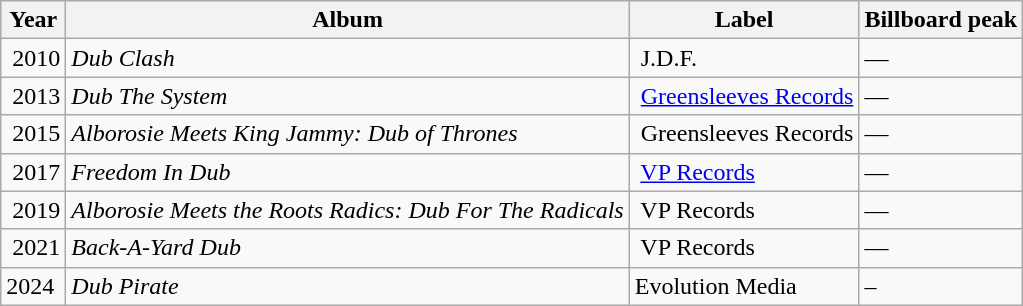<table class="wikitable">
<tr>
<th>Year</th>
<th>Album</th>
<th>Label</th>
<th>Billboard peak</th>
</tr>
<tr>
<td> 2010</td>
<td><em>Dub Clash</em></td>
<td> J.D.F.</td>
<td>—</td>
</tr>
<tr>
<td> 2013</td>
<td><em>Dub The System</em></td>
<td> <a href='#'>Greensleeves Records</a></td>
<td>—</td>
</tr>
<tr>
<td> 2015</td>
<td><em>Alborosie Meets King Jammy: Dub of Thrones</em></td>
<td> Greensleeves Records</td>
<td>—</td>
</tr>
<tr>
<td> 2017</td>
<td><em>Freedom In Dub</em></td>
<td> <a href='#'>VP Records</a></td>
<td>—</td>
</tr>
<tr>
<td> 2019</td>
<td><em>Alborosie Meets the Roots Radics: Dub For The Radicals</em></td>
<td> VP Records</td>
<td>—</td>
</tr>
<tr>
<td> 2021</td>
<td><em>Back-A-Yard Dub</em></td>
<td> VP Records</td>
<td>—</td>
</tr>
<tr>
<td>2024</td>
<td><em>Dub Pirate</em></td>
<td>Evolution Media</td>
<td>–</td>
</tr>
</table>
